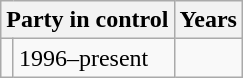<table class="wikitable">
<tr>
<th colspan="2">Party in control</th>
<th>Years</th>
</tr>
<tr>
<td></td>
<td>1996–present</td>
</tr>
</table>
